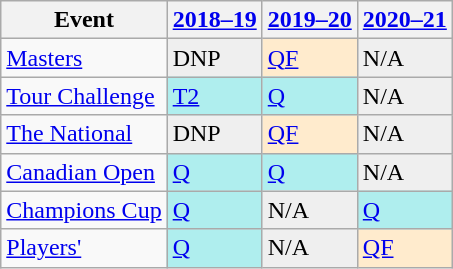<table class="wikitable" border="1">
<tr>
<th>Event</th>
<th><a href='#'>2018–19</a></th>
<th><a href='#'>2019–20</a></th>
<th><a href='#'>2020–21</a></th>
</tr>
<tr>
<td><a href='#'>Masters</a></td>
<td style="background:#EFEFEF;">DNP</td>
<td style="background:#ffebcd;"><a href='#'>QF</a></td>
<td style="background:#EFEFEF;">N/A</td>
</tr>
<tr>
<td><a href='#'>Tour Challenge</a></td>
<td style="background:#afeeee;"><a href='#'>T2</a></td>
<td style="background:#afeeee;"><a href='#'>Q</a></td>
<td style="background:#EFEFEF;">N/A</td>
</tr>
<tr>
<td><a href='#'>The National</a></td>
<td style="background:#EFEFEF;">DNP</td>
<td style="background:#ffebcd;"><a href='#'>QF</a></td>
<td style="background:#EFEFEF;">N/A</td>
</tr>
<tr>
<td><a href='#'>Canadian Open</a></td>
<td style="background:#afeeee;"><a href='#'>Q</a></td>
<td style="background:#afeeee;"><a href='#'>Q</a></td>
<td style="background:#EFEFEF;">N/A</td>
</tr>
<tr>
<td><a href='#'>Champions Cup</a></td>
<td style="background:#afeeee;"><a href='#'>Q</a></td>
<td style="background:#EFEFEF;">N/A</td>
<td style="background:#afeeee;"><a href='#'>Q</a></td>
</tr>
<tr>
<td><a href='#'>Players'</a></td>
<td style="background:#afeeee;"><a href='#'>Q</a></td>
<td style="background:#EFEFEF;">N/A</td>
<td style="background:#ffebcd;"><a href='#'>QF</a></td>
</tr>
</table>
